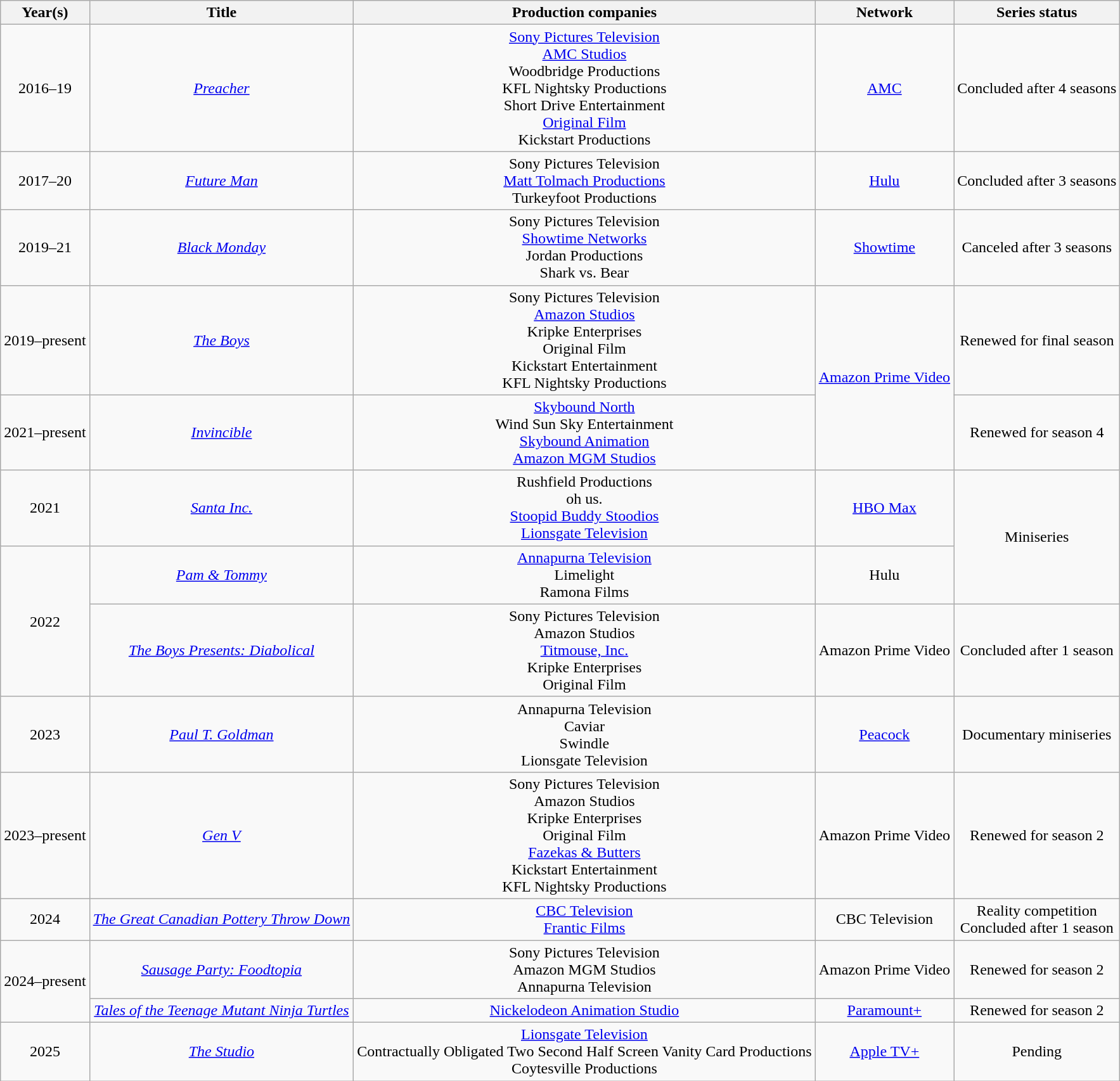<table class="wikitable" style="text-align:center;">
<tr>
<th scope="col">Year(s)</th>
<th scope="col">Title</th>
<th scope="col">Production companies</th>
<th scope="col">Network</th>
<th scope="col">Series status</th>
</tr>
<tr>
<td>2016–19</td>
<td><em><a href='#'>Preacher</a></em></td>
<td><a href='#'>Sony Pictures Television</a><br><a href='#'>AMC Studios</a><br>Woodbridge Productions<br>KFL Nightsky Productions<br>Short Drive Entertainment<br><a href='#'>Original Film</a><br>Kickstart Productions</td>
<td><a href='#'>AMC</a></td>
<td>Concluded after 4 seasons</td>
</tr>
<tr>
<td>2017–20</td>
<td><em><a href='#'>Future Man</a></em></td>
<td>Sony Pictures Television<br><a href='#'>Matt Tolmach Productions</a><br>Turkeyfoot Productions</td>
<td><a href='#'>Hulu</a></td>
<td>Concluded after 3 seasons</td>
</tr>
<tr>
<td>2019–21</td>
<td><em><a href='#'>Black Monday</a></em></td>
<td>Sony Pictures Television<br><a href='#'>Showtime Networks</a><br>Jordan Productions<br>Shark vs. Bear</td>
<td><a href='#'>Showtime</a></td>
<td>Canceled after 3 seasons</td>
</tr>
<tr>
<td>2019–present</td>
<td><em><a href='#'>The Boys</a></em></td>
<td>Sony Pictures Television<br><a href='#'>Amazon Studios</a><br>Kripke Enterprises<br>Original Film<br>Kickstart Entertainment<br>KFL Nightsky Productions</td>
<td rowspan="2"><a href='#'>Amazon Prime Video</a></td>
<td>Renewed for final season</td>
</tr>
<tr>
<td>2021–present</td>
<td><em><a href='#'>Invincible</a></em></td>
<td><a href='#'>Skybound North</a><br>Wind Sun Sky Entertainment<br><a href='#'>Skybound Animation</a><br><a href='#'>Amazon MGM Studios</a></td>
<td>Renewed for season 4</td>
</tr>
<tr>
<td>2021</td>
<td><em><a href='#'>Santa Inc.</a></em></td>
<td>Rushfield Productions<br>oh us.<br><a href='#'>Stoopid Buddy Stoodios</a><br><a href='#'>Lionsgate Television</a></td>
<td><a href='#'>HBO Max</a></td>
<td rowspan="2">Miniseries</td>
</tr>
<tr>
<td rowspan="2">2022</td>
<td><em><a href='#'>Pam & Tommy</a></em></td>
<td><a href='#'>Annapurna Television</a><br>Limelight<br>Ramona Films</td>
<td>Hulu</td>
</tr>
<tr>
<td><em><a href='#'>The Boys Presents: Diabolical</a></em></td>
<td>Sony Pictures Television<br>Amazon Studios<br><a href='#'>Titmouse, Inc.</a><br>Kripke Enterprises<br>Original Film</td>
<td>Amazon Prime Video</td>
<td>Concluded after 1 season</td>
</tr>
<tr>
<td>2023</td>
<td><em><a href='#'>Paul T. Goldman</a></em></td>
<td>Annapurna Television<br>Caviar<br>Swindle<br>Lionsgate Television</td>
<td><a href='#'>Peacock</a></td>
<td>Documentary miniseries</td>
</tr>
<tr>
<td>2023–present</td>
<td><em><a href='#'>Gen V</a></em></td>
<td>Sony Pictures Television<br>Amazon Studios<br>Kripke Enterprises<br>Original Film<br><a href='#'>Fazekas & Butters</a><br>Kickstart Entertainment<br>KFL Nightsky Productions</td>
<td>Amazon Prime Video</td>
<td>Renewed for season 2</td>
</tr>
<tr>
<td>2024</td>
<td><em><a href='#'>The Great Canadian Pottery Throw Down</a></em></td>
<td><a href='#'>CBC Television</a><br><a href='#'>Frantic Films</a></td>
<td>CBC Television</td>
<td>Reality competition<br>Concluded after 1 season</td>
</tr>
<tr>
<td rowspan="2">2024–present</td>
<td><em><a href='#'>Sausage Party: Foodtopia</a></em></td>
<td>Sony Pictures Television<br>Amazon MGM Studios<br>Annapurna Television</td>
<td>Amazon Prime Video</td>
<td>Renewed for season 2</td>
</tr>
<tr>
<td><em><a href='#'>Tales of the Teenage Mutant Ninja Turtles</a></em></td>
<td><a href='#'>Nickelodeon Animation Studio</a></td>
<td><a href='#'>Paramount+</a></td>
<td>Renewed for season 2</td>
</tr>
<tr>
<td>2025</td>
<td><em><a href='#'>The Studio</a></em></td>
<td><a href='#'>Lionsgate Television</a><br>Contractually Obligated Two Second Half Screen Vanity Card Productions<br>Coytesville Productions</td>
<td><a href='#'>Apple TV+</a></td>
<td>Pending</td>
</tr>
</table>
